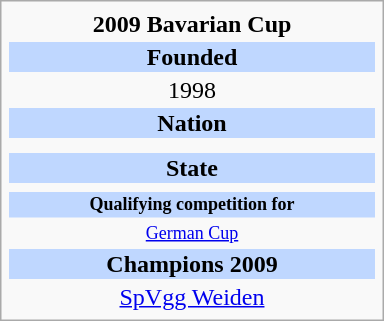<table class="infobox football" style="width: 16em; text-align: center;">
<tr>
<th style="">2009 Bavarian Cup</th>
</tr>
<tr>
<td style="background: #BFD7FF;"><strong>Founded</strong></td>
</tr>
<tr>
<td style="">1998</td>
</tr>
<tr>
<td style="background: #BFD7FF;"><strong>Nation</strong></td>
</tr>
<tr>
<td style=""></td>
</tr>
<tr>
<td style="line-height: 15px;"></td>
</tr>
<tr>
<td style="background: #BFD7FF;"><strong>State</strong></td>
</tr>
<tr>
<td style=""></td>
</tr>
<tr>
<td style="font-size: 12px; background: #BFD7FF;"><strong>Qualifying competition for</strong></td>
</tr>
<tr>
<td style="font-size: 12px;"><a href='#'>German Cup</a></td>
</tr>
<tr>
<td style="background: #BFD7FF;"><strong>Champions 2009</strong></td>
</tr>
<tr>
<td style=""><a href='#'>SpVgg Weiden</a></td>
</tr>
</table>
